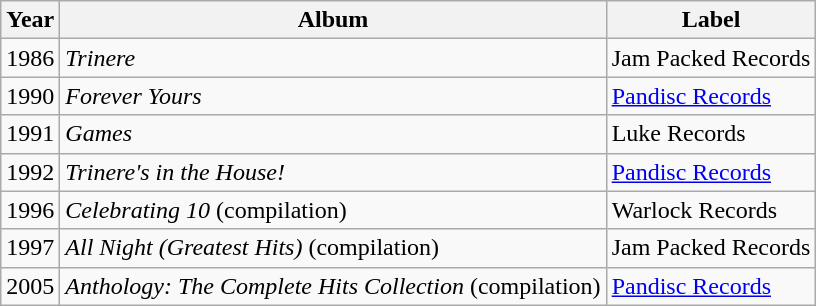<table class="wikitable">
<tr ">
<th style="text-align:center;">Year</th>
<th style="text-align:center;">Album</th>
<th style="text-align:center;">Label</th>
</tr>
<tr>
<td style="text-align:center;">1986</td>
<td align="left"><em>Trinere</em></td>
<td align="left">Jam Packed Records</td>
</tr>
<tr>
<td style="text-align:center;">1990</td>
<td align="left"><em>Forever Yours</em></td>
<td align="left"><a href='#'>Pandisc Records</a></td>
</tr>
<tr>
<td style="text-align:center;">1991</td>
<td align="left"><em>Games</em></td>
<td align="left">Luke Records</td>
</tr>
<tr>
<td style="text-align:center;">1992</td>
<td align="left"><em>Trinere's in the House!</em></td>
<td align="left"><a href='#'>Pandisc Records</a></td>
</tr>
<tr>
<td style="text-align:center;">1996</td>
<td align="left"><em>Celebrating 10</em> (compilation)</td>
<td align="left">Warlock Records</td>
</tr>
<tr>
<td style="text-align:center;">1997</td>
<td align="left"><em>All Night (Greatest Hits)</em> (compilation)</td>
<td align="left">Jam Packed Records</td>
</tr>
<tr>
<td style="text-align:center;">2005</td>
<td align="left"><em>Anthology: The Complete Hits Collection</em> (compilation)</td>
<td align="left"><a href='#'>Pandisc Records</a></td>
</tr>
</table>
